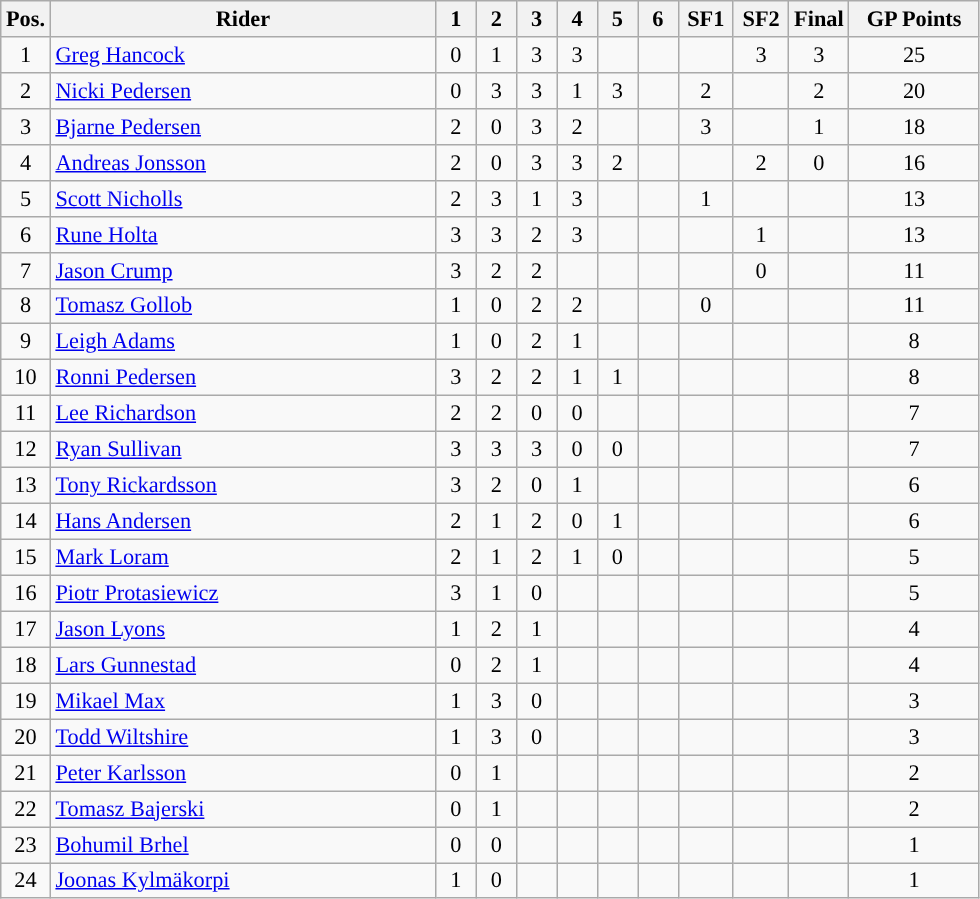<table class=wikitable style="font-size:93%;">
<tr>
<th width=25px>Pos.</th>
<th width=250px>Rider</th>
<th width=20px>1</th>
<th width=20px>2</th>
<th width=20px>3</th>
<th width=20px>4</th>
<th width=20px>5</th>
<th width=20px>6</th>
<th width=30px>SF1</th>
<th width=30px>SF2</th>
<th width=30px>Final</th>
<th width=80px>GP Points</th>
</tr>
<tr align=center style="background-color:">
<td>1</td>
<td align=left> <a href='#'>Greg Hancock</a></td>
<td>0</td>
<td>1</td>
<td>3</td>
<td>3</td>
<td></td>
<td></td>
<td></td>
<td>3</td>
<td>3</td>
<td>25</td>
</tr>
<tr align=center style="background-color:">
<td>2</td>
<td align=left> <a href='#'>Nicki Pedersen</a></td>
<td>0</td>
<td>3</td>
<td>3</td>
<td>1</td>
<td>3</td>
<td></td>
<td> 2</td>
<td></td>
<td>2</td>
<td>20</td>
</tr>
<tr align=center style="background-color:">
<td>3</td>
<td align=left> <a href='#'>Bjarne Pedersen</a></td>
<td>2</td>
<td>0</td>
<td>3</td>
<td>2</td>
<td></td>
<td></td>
<td>3</td>
<td></td>
<td>1</td>
<td>18</td>
</tr>
<tr align=center>
<td>4</td>
<td align=left> <a href='#'>Andreas Jonsson</a></td>
<td>2</td>
<td>0</td>
<td>3</td>
<td>3</td>
<td>2</td>
<td></td>
<td></td>
<td>2</td>
<td>0</td>
<td>16</td>
</tr>
<tr align=center>
<td>5</td>
<td align=left> <a href='#'>Scott Nicholls</a></td>
<td>2</td>
<td>3</td>
<td>1</td>
<td>3</td>
<td></td>
<td></td>
<td>1</td>
<td></td>
<td></td>
<td>13</td>
</tr>
<tr align=center>
<td>6</td>
<td align=left> <a href='#'>Rune Holta</a></td>
<td>3</td>
<td>3</td>
<td>2</td>
<td>3</td>
<td></td>
<td></td>
<td></td>
<td>1</td>
<td></td>
<td>13</td>
</tr>
<tr align=center>
<td>7</td>
<td align=left> <a href='#'>Jason Crump</a></td>
<td>3</td>
<td>2</td>
<td>2</td>
<td></td>
<td></td>
<td></td>
<td></td>
<td>0</td>
<td></td>
<td>11</td>
</tr>
<tr align=center>
<td>8</td>
<td align=left> <a href='#'>Tomasz Gollob</a></td>
<td>1</td>
<td>0</td>
<td>2</td>
<td>2</td>
<td></td>
<td></td>
<td>0</td>
<td></td>
<td></td>
<td>11</td>
</tr>
<tr align=center>
<td>9</td>
<td align=left> <a href='#'>Leigh Adams</a></td>
<td>1</td>
<td>0</td>
<td>2</td>
<td>1</td>
<td></td>
<td></td>
<td></td>
<td></td>
<td></td>
<td>8</td>
</tr>
<tr align=center>
<td>10</td>
<td align=left> <a href='#'>Ronni Pedersen</a></td>
<td>3</td>
<td>2</td>
<td>2</td>
<td>1</td>
<td>1</td>
<td></td>
<td></td>
<td></td>
<td></td>
<td>8</td>
</tr>
<tr align=center>
<td>11</td>
<td align=left> <a href='#'>Lee Richardson</a></td>
<td>2</td>
<td>2</td>
<td>0</td>
<td>0</td>
<td></td>
<td></td>
<td></td>
<td></td>
<td></td>
<td>7</td>
</tr>
<tr align=center>
<td>12</td>
<td align=left> <a href='#'>Ryan Sullivan</a></td>
<td>3</td>
<td>3</td>
<td>3</td>
<td>0</td>
<td>0</td>
<td></td>
<td></td>
<td></td>
<td></td>
<td>7</td>
</tr>
<tr align=center>
<td>13</td>
<td align=left> <a href='#'>Tony Rickardsson</a></td>
<td>3</td>
<td>2</td>
<td>0</td>
<td>1</td>
<td></td>
<td></td>
<td></td>
<td></td>
<td></td>
<td>6</td>
</tr>
<tr align=center>
<td>14</td>
<td align=left> <a href='#'>Hans Andersen</a></td>
<td>2</td>
<td>1</td>
<td>2</td>
<td>0</td>
<td>1</td>
<td></td>
<td></td>
<td></td>
<td></td>
<td>6</td>
</tr>
<tr align=center>
<td>15</td>
<td align=left> <a href='#'>Mark Loram</a></td>
<td>2</td>
<td>1</td>
<td>2</td>
<td>1</td>
<td>0</td>
<td></td>
<td></td>
<td></td>
<td></td>
<td>5</td>
</tr>
<tr align=center>
<td>16</td>
<td align=left> <a href='#'>Piotr Protasiewicz</a></td>
<td>3</td>
<td>1</td>
<td>0</td>
<td></td>
<td></td>
<td></td>
<td></td>
<td></td>
<td></td>
<td>5</td>
</tr>
<tr align=center>
<td>17</td>
<td align=left> <a href='#'>Jason Lyons</a></td>
<td>1</td>
<td>2</td>
<td>1</td>
<td></td>
<td></td>
<td></td>
<td></td>
<td></td>
<td></td>
<td>4</td>
</tr>
<tr align=center>
<td>18</td>
<td align=left> <a href='#'>Lars Gunnestad</a></td>
<td>0</td>
<td>2</td>
<td>1</td>
<td></td>
<td></td>
<td></td>
<td></td>
<td></td>
<td></td>
<td>4</td>
</tr>
<tr align=center>
<td>19</td>
<td align=left> <a href='#'>Mikael Max</a></td>
<td>1</td>
<td>3</td>
<td>0</td>
<td></td>
<td></td>
<td></td>
<td></td>
<td></td>
<td></td>
<td>3</td>
</tr>
<tr align=center>
<td>20</td>
<td align=left> <a href='#'>Todd Wiltshire</a></td>
<td>1</td>
<td>3</td>
<td>0</td>
<td></td>
<td></td>
<td></td>
<td></td>
<td></td>
<td></td>
<td>3</td>
</tr>
<tr align=center>
<td>21</td>
<td align=left> <a href='#'>Peter Karlsson</a></td>
<td>0</td>
<td>1</td>
<td></td>
<td></td>
<td></td>
<td></td>
<td></td>
<td></td>
<td></td>
<td>2</td>
</tr>
<tr align=center>
<td>22</td>
<td align=left> <a href='#'>Tomasz Bajerski</a></td>
<td>0</td>
<td>1</td>
<td></td>
<td></td>
<td></td>
<td></td>
<td></td>
<td></td>
<td></td>
<td>2</td>
</tr>
<tr align=center>
<td>23</td>
<td align=left> <a href='#'>Bohumil Brhel</a></td>
<td>0</td>
<td>0</td>
<td></td>
<td></td>
<td></td>
<td></td>
<td></td>
<td></td>
<td></td>
<td>1</td>
</tr>
<tr align=center>
<td>24</td>
<td align=left> <a href='#'>Joonas Kylmäkorpi</a></td>
<td>1</td>
<td>0</td>
<td></td>
<td></td>
<td></td>
<td></td>
<td></td>
<td></td>
<td></td>
<td>1</td>
</tr>
</table>
